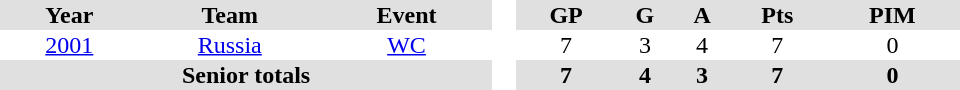<table border="0" cellpadding="1" cellspacing="0" style="text-align:center; width:40em">
<tr ALIGN="center" bgcolor="#e0e0e0">
<th>Year</th>
<th>Team</th>
<th>Event</th>
<th ALIGN="center" rowspan="99" bgcolor="#ffffff"> </th>
<th>GP</th>
<th>G</th>
<th>A</th>
<th>Pts</th>
<th>PIM</th>
</tr>
<tr>
<td><a href='#'>2001</a></td>
<td><a href='#'>Russia</a></td>
<td><a href='#'>WC</a></td>
<td>7</td>
<td>3</td>
<td>4</td>
<td>7</td>
<td>0</td>
</tr>
<tr bgcolor="#e0e0e0">
<th colspan="3">Senior totals</th>
<th>7</th>
<th>4</th>
<th>3</th>
<th>7</th>
<th>0</th>
</tr>
</table>
